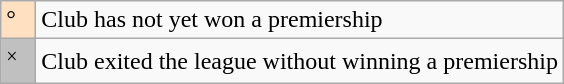<table class="wikitable">
<tr>
<td style="background:#FFE0C0; width:1em">°</td>
<td>Club has not yet won a premiership</td>
</tr>
<tr>
<td style="background:#C0C0C0; width:1em"><sup>×</sup></td>
<td>Club exited the league without winning a premiership</td>
</tr>
</table>
